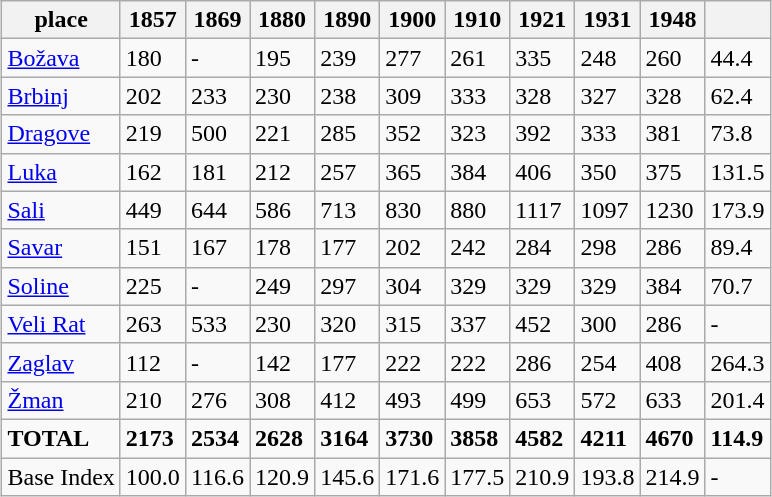<table class="wikitable" style="margin-left: auto; margin-right: auto; border: none;">
<tr>
<th>place</th>
<th>1857</th>
<th>1869</th>
<th>1880</th>
<th>1890</th>
<th>1900</th>
<th>1910</th>
<th>1921</th>
<th>1931</th>
<th>1948</th>
<th></th>
</tr>
<tr>
<td><a href='#'>Božava</a></td>
<td>180</td>
<td>-</td>
<td>195</td>
<td>239</td>
<td>277</td>
<td>261</td>
<td>335</td>
<td>248</td>
<td>260</td>
<td>44.4</td>
</tr>
<tr>
<td><a href='#'>Brbinj</a></td>
<td>202</td>
<td>233</td>
<td>230</td>
<td>238</td>
<td>309</td>
<td>333</td>
<td>328</td>
<td>327</td>
<td>328</td>
<td>62.4</td>
</tr>
<tr>
<td><a href='#'>Dragove</a></td>
<td>219</td>
<td>500</td>
<td>221</td>
<td>285</td>
<td>352</td>
<td>323</td>
<td>392</td>
<td>333</td>
<td>381</td>
<td>73.8</td>
</tr>
<tr>
<td><a href='#'>Luka</a></td>
<td>162</td>
<td>181</td>
<td>212</td>
<td>257</td>
<td>365</td>
<td>384</td>
<td>406</td>
<td>350</td>
<td>375</td>
<td>131.5</td>
</tr>
<tr>
<td><a href='#'>Sali</a></td>
<td>449</td>
<td>644</td>
<td>586</td>
<td>713</td>
<td>830</td>
<td>880</td>
<td>1117</td>
<td>1097</td>
<td>1230</td>
<td>173.9</td>
</tr>
<tr>
<td><a href='#'>Savar</a></td>
<td>151</td>
<td>167</td>
<td>178</td>
<td>177</td>
<td>202</td>
<td>242</td>
<td>284</td>
<td>298</td>
<td>286</td>
<td>89.4</td>
</tr>
<tr>
<td><a href='#'>Soline</a></td>
<td>225</td>
<td>-</td>
<td>249</td>
<td>297</td>
<td>304</td>
<td>329</td>
<td>329</td>
<td>329</td>
<td>384</td>
<td>70.7</td>
</tr>
<tr>
<td><a href='#'>Veli Rat</a></td>
<td>263</td>
<td>533</td>
<td>230</td>
<td>320</td>
<td>315</td>
<td>337</td>
<td>452</td>
<td>300</td>
<td>286</td>
<td>-</td>
</tr>
<tr>
<td><a href='#'>Zaglav</a></td>
<td>112</td>
<td>-</td>
<td>142</td>
<td>177</td>
<td>222</td>
<td>222</td>
<td>286</td>
<td>254</td>
<td>408</td>
<td>264.3</td>
</tr>
<tr>
<td><a href='#'>Žman</a></td>
<td>210</td>
<td>276</td>
<td>308</td>
<td>412</td>
<td>493</td>
<td>499</td>
<td>653</td>
<td>572</td>
<td>633</td>
<td>201.4</td>
</tr>
<tr>
<td><strong>TOTAL</strong></td>
<td><strong>2173</strong></td>
<td><strong>2534</strong></td>
<td><strong>2628</strong></td>
<td><strong>3164</strong></td>
<td><strong>3730</strong></td>
<td><strong>3858</strong></td>
<td><strong>4582</strong></td>
<td><strong>4211</strong></td>
<td><strong>4670</strong></td>
<td><strong>114.9</strong></td>
</tr>
<tr>
<td>Base Index</td>
<td>100.0</td>
<td>116.6</td>
<td>120.9</td>
<td>145.6</td>
<td>171.6</td>
<td>177.5</td>
<td>210.9</td>
<td>193.8</td>
<td>214.9</td>
<td>-</td>
</tr>
</table>
